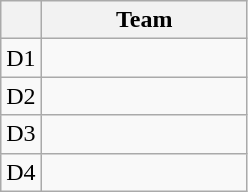<table class="wikitable" style="display:inline-table;">
<tr>
<th></th>
<th width=130>Team</th>
</tr>
<tr>
<td align=center>D1</td>
<td></td>
</tr>
<tr>
<td align=center>D2</td>
<td></td>
</tr>
<tr>
<td align=center>D3</td>
<td></td>
</tr>
<tr>
<td align=center>D4</td>
<td></td>
</tr>
</table>
